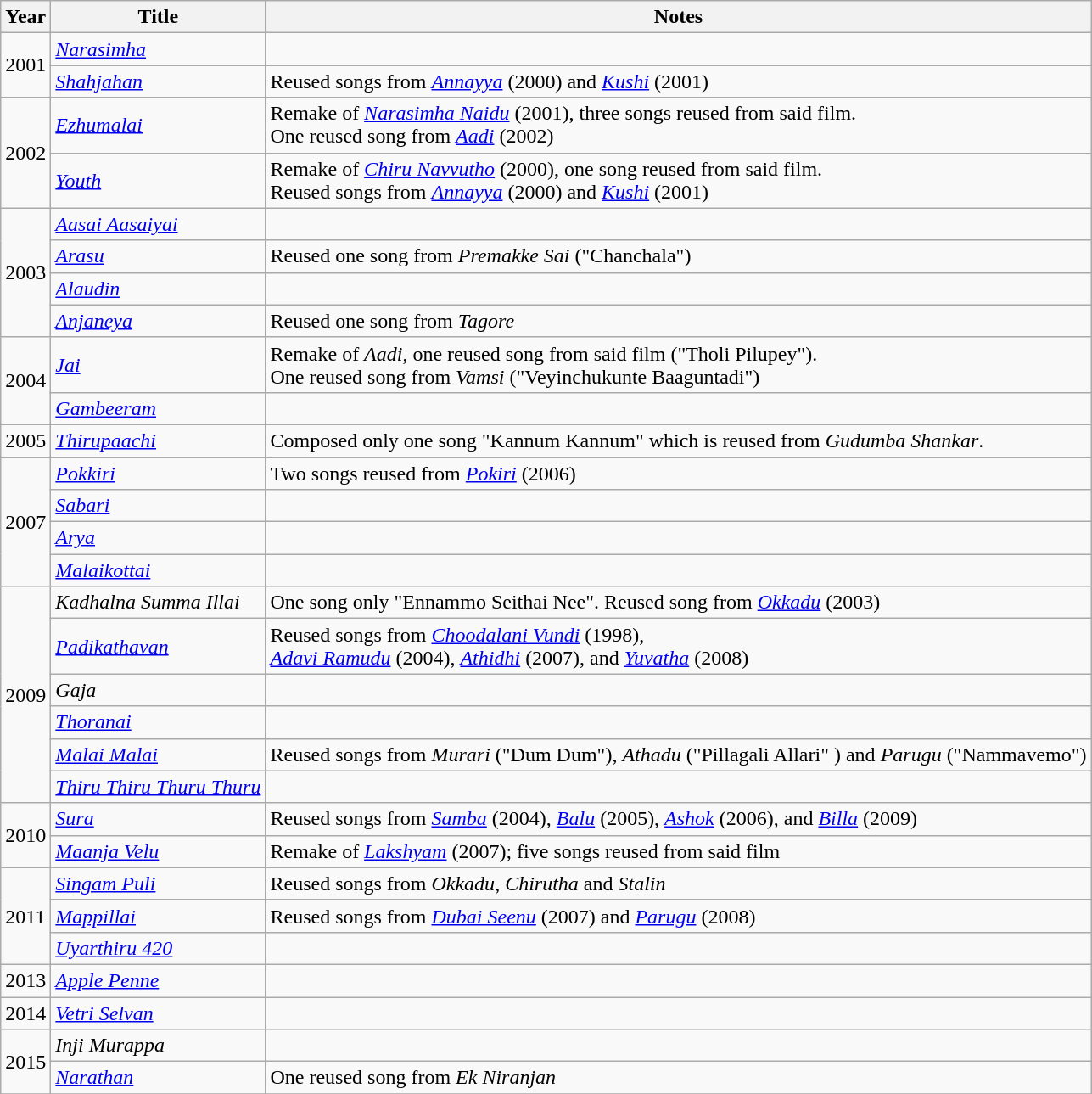<table class="wikitable sortable">
<tr>
<th>Year</th>
<th>Title</th>
<th>Notes</th>
</tr>
<tr>
<td rowspan="2">2001</td>
<td><em><a href='#'>Narasimha</a></em></td>
<td></td>
</tr>
<tr>
<td><em><a href='#'>Shahjahan</a></em></td>
<td>Reused songs from <em><a href='#'>Annayya</a></em> (2000) and <em><a href='#'>Kushi</a></em> (2001)</td>
</tr>
<tr>
<td rowspan="2">2002</td>
<td><em><a href='#'>Ezhumalai</a></em></td>
<td>Remake of <em><a href='#'>Narasimha Naidu</a></em> (2001), three songs reused from said film. <br>One reused song from <em><a href='#'>Aadi</a></em> (2002)</td>
</tr>
<tr>
<td><em><a href='#'>Youth</a></em></td>
<td>Remake of <em><a href='#'>Chiru Navvutho</a></em> (2000), one song reused from said film.<br>  Reused songs from <em><a href='#'>Annayya</a></em> (2000) and <em><a href='#'>Kushi</a></em> (2001)</td>
</tr>
<tr>
<td rowspan="4">2003</td>
<td><em><a href='#'>Aasai Aasaiyai</a></em></td>
<td></td>
</tr>
<tr>
<td><em><a href='#'>Arasu</a></em></td>
<td>Reused one song from <em>Premakke Sai</em> ("Chanchala")</td>
</tr>
<tr>
<td><em><a href='#'>Alaudin</a></em></td>
<td></td>
</tr>
<tr>
<td><em><a href='#'>Anjaneya</a></em></td>
<td>Reused one song from <em>Tagore</em></td>
</tr>
<tr>
<td rowspan="2">2004</td>
<td><em><a href='#'>Jai</a></em></td>
<td>Remake of <em>Aadi</em>, one reused song from said film ("Tholi Pilupey").<br> One reused song from <em>Vamsi</em> ("Veyinchukunte Baaguntadi")</td>
</tr>
<tr>
<td><em><a href='#'>Gambeeram</a></em></td>
<td></td>
</tr>
<tr>
<td rowspan="1">2005</td>
<td><em><a href='#'>Thirupaachi</a></em></td>
<td>Composed only one song "Kannum Kannum" which is reused from <em>Gudumba Shankar</em>.</td>
</tr>
<tr>
<td rowspan="4">2007</td>
<td><em><a href='#'>Pokkiri</a></em></td>
<td>Two songs reused from <em><a href='#'>Pokiri</a></em> (2006)</td>
</tr>
<tr>
<td><em><a href='#'>Sabari</a></em></td>
<td></td>
</tr>
<tr>
<td><em><a href='#'>Arya</a></em></td>
<td></td>
</tr>
<tr>
<td><em><a href='#'>Malaikottai</a></em></td>
<td></td>
</tr>
<tr>
<td rowspan="6">2009</td>
<td><em>Kadhalna Summa Illai</em></td>
<td>One song only "Ennammo Seithai Nee". Reused song from <em><a href='#'>Okkadu</a></em> (2003)</td>
</tr>
<tr>
<td><em><a href='#'>Padikathavan</a></em></td>
<td>Reused songs from <em><a href='#'>Choodalani Vundi</a></em> (1998),<br> <em><a href='#'>Adavi Ramudu</a></em> (2004), <em><a href='#'>Athidhi</a></em> (2007), and <em><a href='#'>Yuvatha</a></em> (2008)</td>
</tr>
<tr>
<td><em>Gaja</em></td>
<td></td>
</tr>
<tr>
<td><em><a href='#'>Thoranai</a></em></td>
<td></td>
</tr>
<tr>
<td><em><a href='#'>Malai Malai</a></em></td>
<td>Reused songs from <em>Murari</em> ("Dum Dum"), <em>Athadu</em> ("Pillagali Allari" ) and <em>Parugu</em> ("Nammavemo")</td>
</tr>
<tr>
<td><em><a href='#'>Thiru Thiru Thuru Thuru</a></em></td>
<td></td>
</tr>
<tr>
<td rowspan="2">2010</td>
<td><em><a href='#'>Sura</a></em></td>
<td>Reused songs from <em><a href='#'>Samba</a></em> (2004), <em><a href='#'>Balu</a></em> (2005), <em><a href='#'>Ashok</a></em> (2006), and <em><a href='#'>Billa</a></em> (2009)</td>
</tr>
<tr>
<td><em><a href='#'>Maanja Velu</a></em></td>
<td>Remake of <em><a href='#'>Lakshyam</a></em> (2007); five songs reused from said film</td>
</tr>
<tr>
<td rowspan="3">2011</td>
<td><em><a href='#'>Singam Puli</a></em></td>
<td>Reused songs from <em>Okkadu</em>, <em>Chirutha</em> and <em>Stalin</em></td>
</tr>
<tr>
<td><em><a href='#'>Mappillai</a></em></td>
<td>Reused songs from <em><a href='#'>Dubai Seenu</a></em> (2007) and <em><a href='#'>Parugu</a></em> (2008)</td>
</tr>
<tr>
<td><em><a href='#'>Uyarthiru 420</a></em></td>
<td></td>
</tr>
<tr>
<td>2013</td>
<td><em><a href='#'>Apple Penne</a></em></td>
<td></td>
</tr>
<tr>
<td>2014</td>
<td><em><a href='#'>Vetri Selvan</a></em></td>
<td></td>
</tr>
<tr>
<td rowspan="2">2015</td>
<td><em>Inji Murappa</em></td>
<td></td>
</tr>
<tr>
<td><em><a href='#'>Narathan</a></em></td>
<td>One reused song from <em>Ek Niranjan</em></td>
</tr>
<tr>
</tr>
</table>
